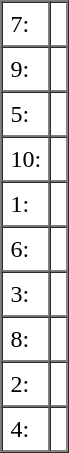<table border="1" cellspacing="0" cellpadding="5">
<tr>
<td>7:</td>
<td></td>
</tr>
<tr>
<td>9:</td>
<td></td>
</tr>
<tr>
<td>5:</td>
<td></td>
</tr>
<tr>
<td>10:</td>
<td></td>
</tr>
<tr>
<td>1:</td>
<td></td>
</tr>
<tr>
<td>6:</td>
<td></td>
</tr>
<tr>
<td>3:</td>
<td></td>
</tr>
<tr>
<td>8:</td>
<td></td>
</tr>
<tr>
<td>2:</td>
<td></td>
</tr>
<tr>
<td>4:</td>
<td></td>
</tr>
<tr>
</tr>
</table>
